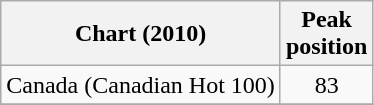<table class="wikitable">
<tr>
<th>Chart (2010)</th>
<th>Peak<br>position</th>
</tr>
<tr>
<td>Canada (Canadian Hot 100)</td>
<td align=center>83</td>
</tr>
<tr>
</tr>
</table>
